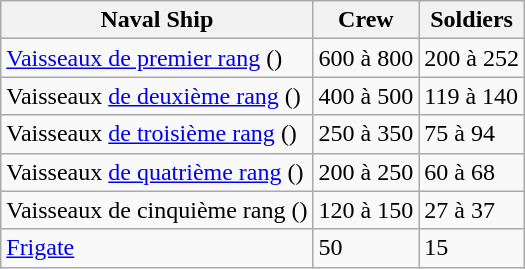<table class="wikitable sortable alternance centre">
<tr>
<th>Naval Ship</th>
<th>Crew</th>
<th>Soldiers</th>
</tr>
<tr>
<td><a href='#'>Vaisseaux de premier rang</a> ()</td>
<td>600 à 800</td>
<td>200 à 252</td>
</tr>
<tr>
<td>Vaisseaux <a href='#'>de deuxième rang</a> ()</td>
<td>400 à 500</td>
<td>119 à 140</td>
</tr>
<tr>
<td>Vaisseaux <a href='#'>de troisième rang</a> ()</td>
<td>250 à 350</td>
<td>75 à 94</td>
</tr>
<tr>
<td>Vaisseaux <a href='#'>de quatrième rang</a> ()</td>
<td>200 à 250</td>
<td>60 à 68</td>
</tr>
<tr>
<td>Vaisseaux de cinquième rang ()</td>
<td>120 à 150</td>
<td>27 à 37</td>
</tr>
<tr>
<td><a href='#'>Frigate</a></td>
<td>50</td>
<td>15</td>
</tr>
</table>
